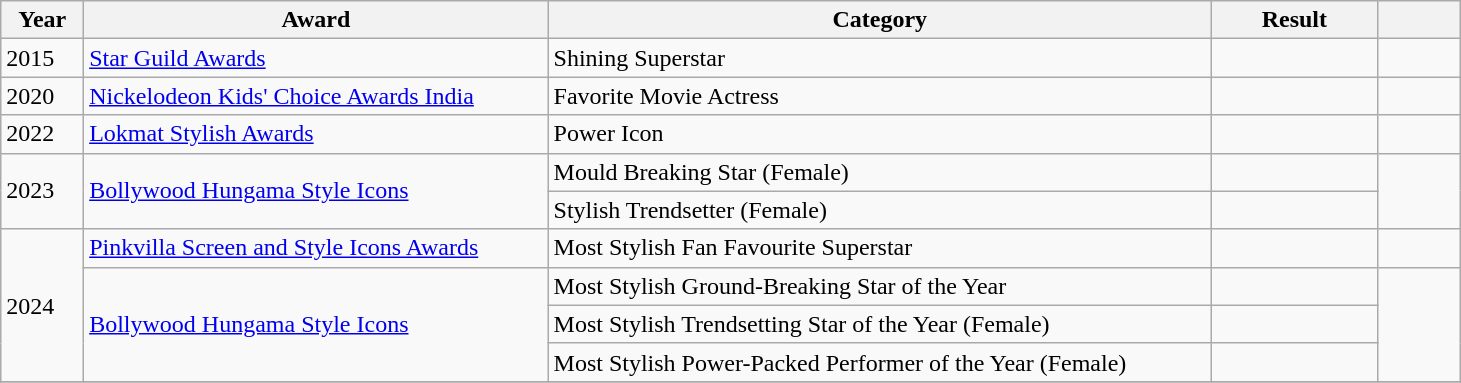<table class="wikitable">
<tr>
<th width="5%">Year</th>
<th width="28%">Award</th>
<th width="40%">Category</th>
<th width="10%">Result</th>
<th width="5%"></th>
</tr>
<tr>
<td>2015</td>
<td><a href='#'>Star Guild Awards</a></td>
<td>Shining Superstar</td>
<td></td>
<td></td>
</tr>
<tr>
<td>2020</td>
<td><a href='#'>Nickelodeon Kids' Choice Awards India</a></td>
<td>Favorite Movie Actress</td>
<td></td>
<td></td>
</tr>
<tr>
<td>2022</td>
<td><a href='#'>Lokmat Stylish Awards</a></td>
<td>Power Icon</td>
<td></td>
<td></td>
</tr>
<tr>
<td rowspan="2">2023</td>
<td rowspan="2"><a href='#'>Bollywood Hungama Style Icons</a></td>
<td>Mould Breaking Star (Female)</td>
<td></td>
<td rowspan="2"></td>
</tr>
<tr>
<td>Stylish Trendsetter (Female)</td>
<td></td>
</tr>
<tr>
<td rowspan="4">2024</td>
<td><a href='#'>Pinkvilla Screen and Style Icons Awards</a></td>
<td>Most Stylish Fan Favourite Superstar</td>
<td></td>
<td></td>
</tr>
<tr>
<td rowspan="3"><a href='#'>Bollywood Hungama Style Icons</a></td>
<td>Most Stylish Ground-Breaking Star of the Year</td>
<td></td>
<td rowspan="3"></td>
</tr>
<tr>
<td>Most Stylish Trendsetting Star of the Year (Female)</td>
<td></td>
</tr>
<tr>
<td>Most Stylish Power-Packed Performer of the Year (Female)</td>
<td></td>
</tr>
<tr>
</tr>
</table>
